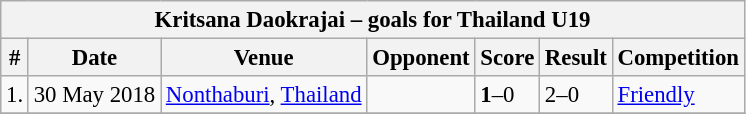<table class="wikitable" style="font-size:95%;">
<tr>
<th colspan="8"><strong>Kritsana Daokrajai – goals for Thailand U19</strong></th>
</tr>
<tr>
<th>#</th>
<th>Date</th>
<th>Venue</th>
<th>Opponent</th>
<th>Score</th>
<th>Result</th>
<th>Competition</th>
</tr>
<tr>
<td>1.</td>
<td>30 May 2018</td>
<td><a href='#'>Nonthaburi</a>, <a href='#'>Thailand</a></td>
<td></td>
<td><strong>1</strong>–0</td>
<td>2–0</td>
<td><a href='#'>Friendly</a></td>
</tr>
<tr>
</tr>
</table>
